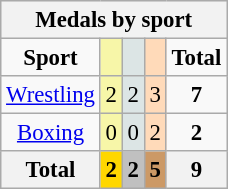<table class=wikitable style="font-size:95%">
<tr bgcolor=efefef>
<th colspan=7><strong>Medals by sport</strong></th>
</tr>
<tr align=center>
<td><strong>Sport</strong></td>
<td bgcolor=#f7f6a8></td>
<td bgcolor=#dce5e5></td>
<td bgcolor=#ffdab9></td>
<td><strong>Total</strong></td>
</tr>
<tr align=center>
<td><a href='#'>Wrestling</a></td>
<td bgcolor=F7F6A8>2</td>
<td bgcolor=DCE5E5>2</td>
<td bgcolor=FFDAB9>3</td>
<td><strong>7</strong></td>
</tr>
<tr align=center>
<td><a href='#'>Boxing</a></td>
<td bgcolor=F7F6A8>0</td>
<td bgcolor=DCE5E5>0</td>
<td bgcolor=FFDAB9>2</td>
<td><strong>2</strong></td>
</tr>
<tr align=center>
<th><strong>Total</strong></th>
<th style="background:gold"><strong>2</strong></th>
<th style="background:silver"><strong>2</strong></th>
<th style="background:#c96"><strong>5</strong></th>
<th><strong>9</strong></th>
</tr>
</table>
